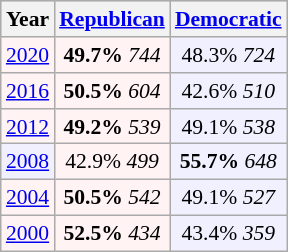<table class="wikitable"  style="float:right; font-size:90%;">
<tr style="background:lightgrey;">
<th>Year</th>
<th><a href='#'>Republican</a></th>
<th><a href='#'>Democratic</a></th>
</tr>
<tr>
<td style="text-align:center; background:#fff3f3;"><a href='#'>2020</a></td>
<td style="text-align:center; background:#fff3f3;"><strong>49.7%</strong> <em>744</em></td>
<td style="text-align:center; background:#f0f0ff;">48.3% <em>724</em></td>
</tr>
<tr>
<td style="text-align:center; background:#fff3f3;"><a href='#'>2016</a></td>
<td style="text-align:center; background:#fff3f3;"><strong>50.5%</strong> <em>604</em></td>
<td style="text-align:center; background:#f0f0ff;">42.6% <em>510</em></td>
</tr>
<tr>
<td style="text-align:center; background:#fff3f3;"><a href='#'>2012</a></td>
<td style="text-align:center; background:#fff3f3;"><strong>49.2%</strong> <em>539</em></td>
<td style="text-align:center; background:#f0f0ff;">49.1% <em>538</em></td>
</tr>
<tr>
<td style="text-align:center; background:#f0f0ff;"><a href='#'>2008</a></td>
<td style="text-align:center; background:#fff3f3;">42.9% <em>499</em></td>
<td style="text-align:center; background:#f0f0ff;"><strong>55.7%</strong> <em>648</em></td>
</tr>
<tr>
<td style="text-align:center; background:#fff3f3;"><a href='#'>2004</a></td>
<td style="text-align:center; background:#fff3f3;"><strong>50.5%</strong> <em>542</em></td>
<td style="text-align:center; background:#f0f0ff;">49.1% <em>527</em></td>
</tr>
<tr>
<td style="text-align:center; background:#fff3f3;"><a href='#'>2000</a></td>
<td style="text-align:center; background:#fff3f3;"><strong>52.5%</strong> <em>434</em></td>
<td style="text-align:center; background:#f0f0ff;">43.4% <em>359</em></td>
</tr>
</table>
